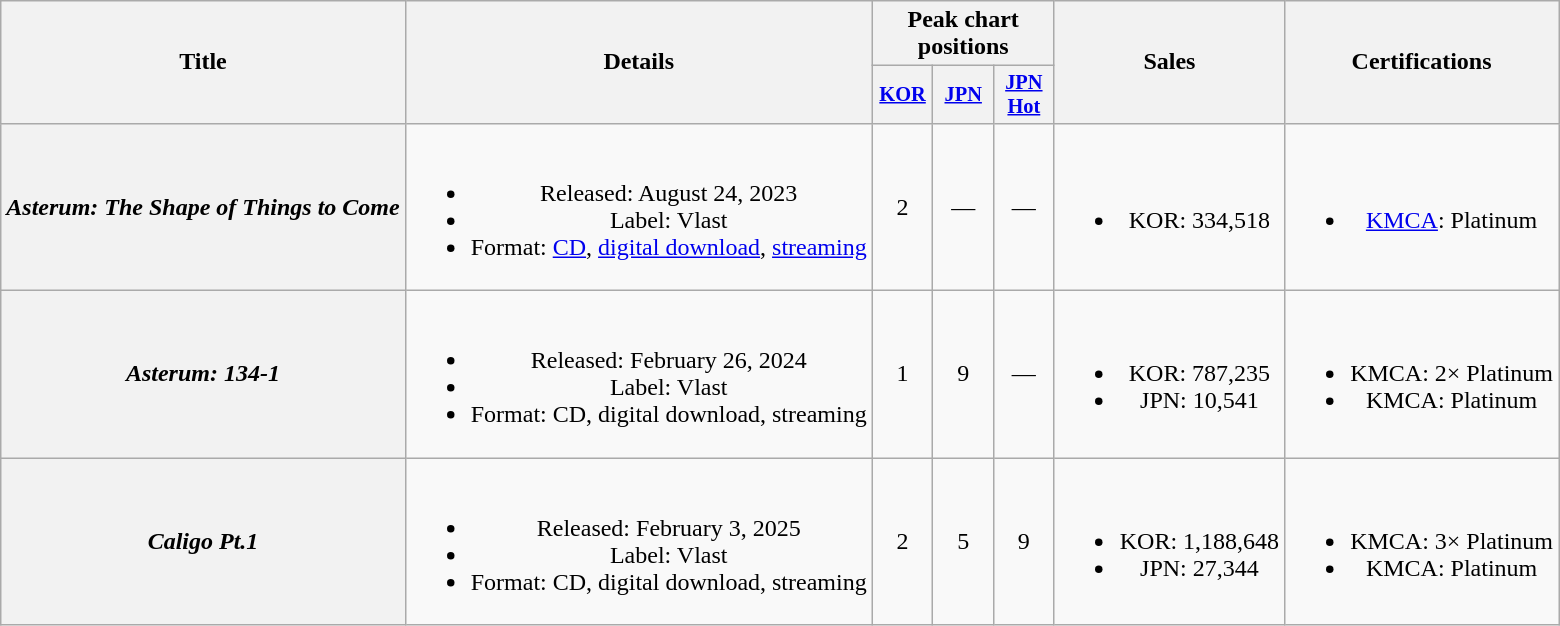<table class="wikitable plainrowheaders" style="text-align:center;">
<tr>
<th scope="col" rowspan="2">Title</th>
<th scope="col" rowspan="2">Details</th>
<th scope="col" colspan="3">Peak chart positions</th>
<th scope="col" rowspan="2">Sales</th>
<th scope="col" rowspan="2">Certifications</th>
</tr>
<tr>
<th scope="col" style="font-size:85%; width:2.5em"><a href='#'>KOR</a><br></th>
<th scope="col" style="font-size:85%; width:2.5em"><a href='#'>JPN</a><br></th>
<th scope="col" style="font-size:85%; width:2.5em"><a href='#'>JPN<br>Hot</a><br></th>
</tr>
<tr>
<th scope="row"><em>Asterum: The Shape of Things to Come</em></th>
<td><br><ul><li>Released: August 24, 2023</li><li>Label: Vlast</li><li>Format: <a href='#'>CD</a>, <a href='#'>digital download</a>, <a href='#'>streaming</a></li></ul></td>
<td>2</td>
<td>—</td>
<td>—</td>
<td><br><ul><li>KOR: 334,518</li></ul></td>
<td><br><ul><li><a href='#'>KMCA</a>: Platinum</li></ul></td>
</tr>
<tr>
<th scope="row"><em>Asterum: 134-1</em></th>
<td><br><ul><li>Released: February 26, 2024</li><li>Label: Vlast</li><li>Format: CD, digital download, streaming</li></ul></td>
<td>1</td>
<td>9</td>
<td>—</td>
<td><br><ul><li>KOR: 787,235</li><li>JPN: 10,541</li></ul></td>
<td><br><ul><li>KMCA: 2× Platinum</li><li>KMCA: Platinum</li></ul></td>
</tr>
<tr>
<th scope="row"><em>Caligo Pt.1</em></th>
<td><br><ul><li>Released: February 3, 2025</li><li>Label: Vlast</li><li>Format: CD, digital download, streaming</li></ul></td>
<td>2</td>
<td>5</td>
<td>9</td>
<td><br><ul><li>KOR: 1,188,648</li><li>JPN: 27,344</li></ul></td>
<td><br><ul><li>KMCA: 3× Platinum</li><li>KMCA: Platinum</li></ul></td>
</tr>
</table>
